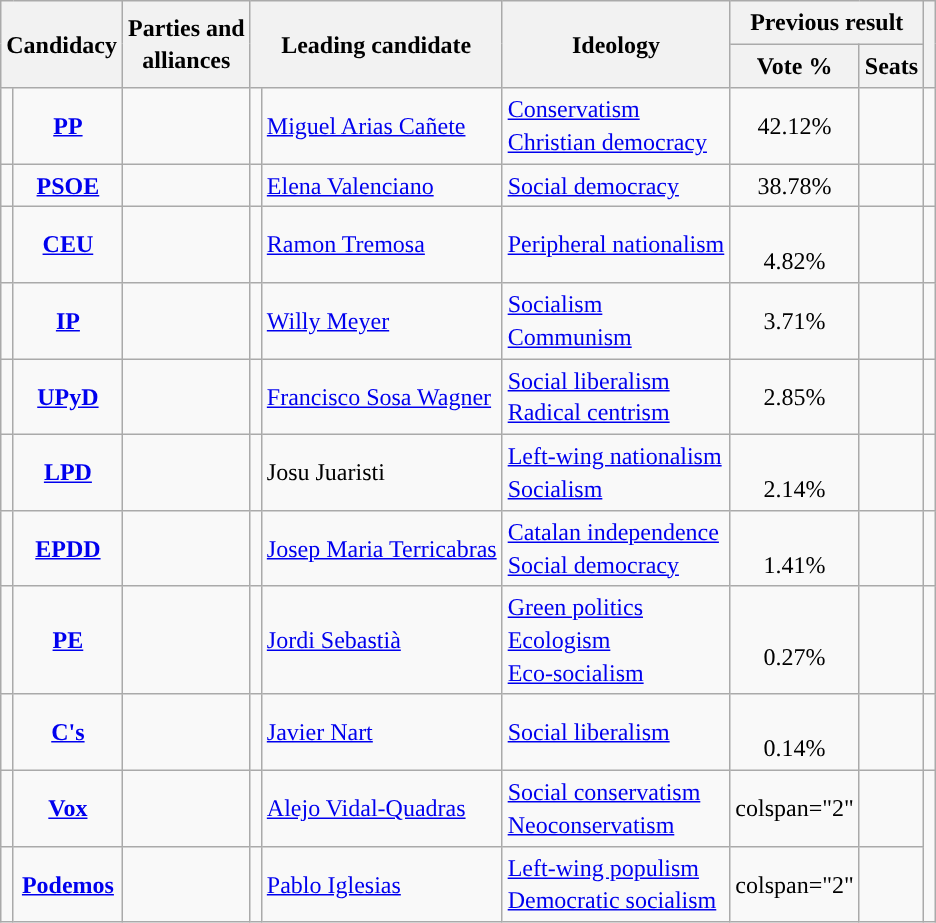<table class="wikitable" style="line-height:1.35em; text-align:left;">
<tr>
<th colspan="2" rowspan="2">Candidacy</th>
<th rowspan="2">Parties and<br>alliances</th>
<th colspan="2" rowspan="2">Leading candidate</th>
<th rowspan="2">Ideology</th>
<th colspan="2">Previous result</th>
<th rowspan="2"></th>
</tr>
<tr>
<th>Vote %</th>
<th>Seats</th>
</tr>
<tr>
<td width="1" style="color:inherit;background:"></td>
<td align="center"><strong><a href='#'>PP</a></strong></td>
<td></td>
<td></td>
<td><a href='#'>Miguel Arias Cañete</a></td>
<td><a href='#'>Conservatism</a><br><a href='#'>Christian democracy</a></td>
<td align="center">42.12%</td>
<td></td>
<td></td>
</tr>
<tr>
<td style="color:inherit;background:"></td>
<td align="center"><strong><a href='#'>PSOE</a></strong></td>
<td></td>
<td></td>
<td><a href='#'>Elena Valenciano</a></td>
<td><a href='#'>Social democracy</a></td>
<td align="center">38.78%</td>
<td></td>
<td></td>
</tr>
<tr>
<td style="color:inherit;background:"></td>
<td align="center"><strong><a href='#'>CEU</a></strong></td>
<td></td>
<td></td>
<td><a href='#'>Ramon Tremosa</a></td>
<td><a href='#'>Peripheral nationalism</a></td>
<td align="center"><br>4.82%<br></td>
<td></td>
<td></td>
</tr>
<tr>
<td style="color:inherit;background:"></td>
<td align="center"><strong><a href='#'>IP</a></strong></td>
<td></td>
<td></td>
<td><a href='#'>Willy Meyer</a></td>
<td><a href='#'>Socialism</a><br><a href='#'>Communism</a></td>
<td align="center">3.71%</td>
<td></td>
<td></td>
</tr>
<tr>
<td style="color:inherit;background:"></td>
<td align="center"><strong><a href='#'>UPyD</a></strong></td>
<td></td>
<td></td>
<td><a href='#'>Francisco Sosa Wagner</a></td>
<td><a href='#'>Social liberalism</a><br><a href='#'>Radical centrism</a></td>
<td align="center">2.85%</td>
<td></td>
<td></td>
</tr>
<tr>
<td style="color:inherit;background:"></td>
<td align="center"><strong><a href='#'>LPD</a></strong></td>
<td></td>
<td></td>
<td>Josu Juaristi</td>
<td><a href='#'>Left-wing nationalism</a><br><a href='#'>Socialism</a></td>
<td align="center"><br>2.14%<br></td>
<td></td>
<td></td>
</tr>
<tr>
<td style="color:inherit;background:"></td>
<td align="center"><strong><a href='#'>EPDD</a></strong></td>
<td></td>
<td></td>
<td><a href='#'>Josep Maria Terricabras</a></td>
<td><a href='#'>Catalan independence</a><br><a href='#'>Social democracy</a></td>
<td align="center"><br>1.41%<br></td>
<td></td>
<td></td>
</tr>
<tr>
<td style="color:inherit;background:"></td>
<td align="center"><strong><a href='#'>PE</a></strong></td>
<td></td>
<td></td>
<td><a href='#'>Jordi Sebastià</a></td>
<td><a href='#'>Green politics</a><br><a href='#'>Ecologism</a><br><a href='#'>Eco-socialism</a></td>
<td align="center"><br>0.27%<br></td>
<td></td>
<td></td>
</tr>
<tr>
<td style="color:inherit;background:"></td>
<td align="center"><strong><a href='#'>C's</a></strong></td>
<td></td>
<td></td>
<td><a href='#'>Javier Nart</a></td>
<td><a href='#'>Social liberalism</a></td>
<td align="center"><br>0.14%<br></td>
<td></td>
<td></td>
</tr>
<tr>
<td style="color:inherit;background:"></td>
<td align="center"><strong><a href='#'>Vox</a></strong></td>
<td></td>
<td></td>
<td><a href='#'>Alejo Vidal-Quadras</a></td>
<td><a href='#'>Social conservatism</a><br><a href='#'>Neoconservatism</a></td>
<td>colspan="2" </td>
<td><br></td>
</tr>
<tr>
<td style="color:inherit;background:"></td>
<td align="center"><strong><a href='#'>Podemos</a></strong></td>
<td></td>
<td></td>
<td><a href='#'>Pablo Iglesias</a></td>
<td><a href='#'>Left-wing populism</a><br><a href='#'>Democratic socialism</a></td>
<td>colspan="2" </td>
<td><br><br></td>
</tr>
</table>
